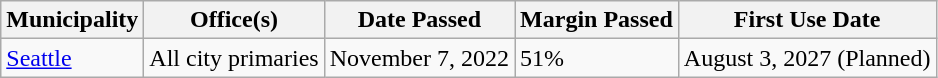<table class="wikitable">
<tr>
<th>Municipality</th>
<th>Office(s)</th>
<th>Date Passed</th>
<th>Margin Passed</th>
<th>First Use Date</th>
</tr>
<tr>
<td><a href='#'>Seattle</a></td>
<td>All city primaries</td>
<td>November 7, 2022</td>
<td>51%</td>
<td>August 3, 2027 (Planned)</td>
</tr>
</table>
